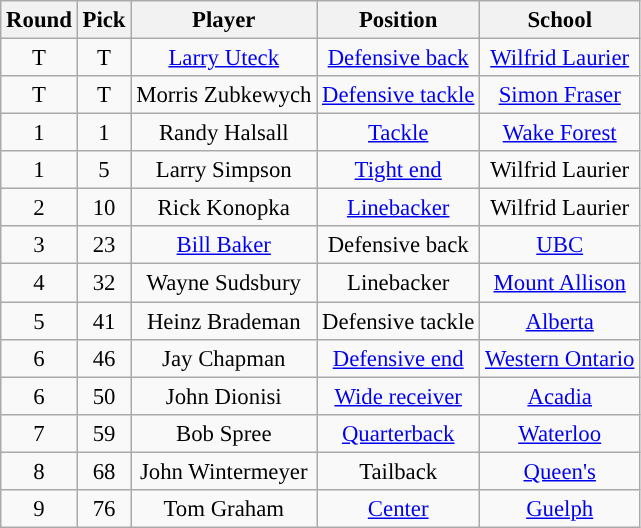<table class="wikitable" style="font-size: 95%;">
<tr>
<th scope="col">Round</th>
<th scope="col">Pick</th>
<th scope="col">Player</th>
<th scope="col">Position</th>
<th scope="col">School</th>
</tr>
<tr align="center">
<td align=center>T</td>
<td>T</td>
<td><a href='#'>Larry Uteck</a></td>
<td><a href='#'>Defensive back</a></td>
<td><a href='#'>Wilfrid Laurier</a></td>
</tr>
<tr align="center">
<td align=center>T</td>
<td>T</td>
<td>Morris Zubkewych</td>
<td><a href='#'>Defensive tackle</a></td>
<td><a href='#'>Simon Fraser</a></td>
</tr>
<tr align="center">
<td align=center>1</td>
<td>1</td>
<td>Randy Halsall</td>
<td><a href='#'>Tackle</a></td>
<td><a href='#'>Wake Forest</a></td>
</tr>
<tr align="center">
<td align=center>1</td>
<td>5</td>
<td>Larry Simpson</td>
<td><a href='#'>Tight end</a></td>
<td>Wilfrid Laurier</td>
</tr>
<tr align="center">
<td align=center>2</td>
<td>10</td>
<td>Rick Konopka</td>
<td><a href='#'>Linebacker</a></td>
<td>Wilfrid Laurier</td>
</tr>
<tr align="center">
<td align=center>3</td>
<td>23</td>
<td><a href='#'>Bill Baker</a></td>
<td>Defensive back</td>
<td><a href='#'>UBC</a></td>
</tr>
<tr align="center">
<td align=center>4</td>
<td>32</td>
<td>Wayne Sudsbury</td>
<td>Linebacker</td>
<td><a href='#'>Mount Allison</a></td>
</tr>
<tr align="center">
<td align=center>5</td>
<td>41</td>
<td>Heinz Brademan</td>
<td>Defensive tackle</td>
<td><a href='#'>Alberta</a></td>
</tr>
<tr align="center">
<td align=center>6</td>
<td>46</td>
<td>Jay Chapman</td>
<td><a href='#'>Defensive end</a></td>
<td><a href='#'>Western Ontario</a></td>
</tr>
<tr align="center">
<td align=center>6</td>
<td>50</td>
<td>John Dionisi</td>
<td><a href='#'>Wide receiver</a></td>
<td><a href='#'>Acadia</a></td>
</tr>
<tr align="center">
<td align=center>7</td>
<td>59</td>
<td>Bob Spree</td>
<td><a href='#'>Quarterback</a></td>
<td><a href='#'>Waterloo</a></td>
</tr>
<tr align="center">
<td align=center>8</td>
<td>68</td>
<td>John Wintermeyer</td>
<td>Tailback</td>
<td><a href='#'>Queen's</a></td>
</tr>
<tr align="center">
<td align=center>9</td>
<td>76</td>
<td>Tom Graham</td>
<td><a href='#'>Center</a></td>
<td><a href='#'>Guelph</a></td>
</tr>
</table>
